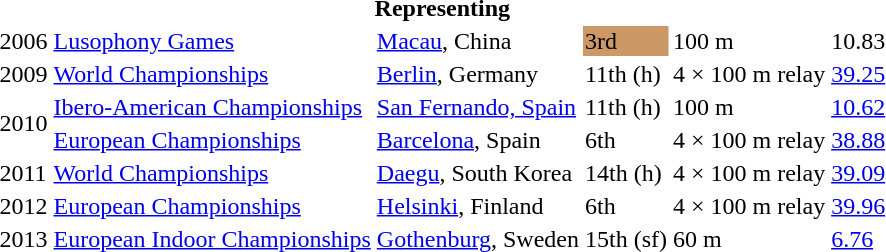<table>
<tr>
<th colspan="6">Representing </th>
</tr>
<tr>
<td>2006</td>
<td><a href='#'>Lusophony Games</a></td>
<td><a href='#'>Macau</a>, China</td>
<td bgcolor=cc9966>3rd</td>
<td>100 m</td>
<td>10.83</td>
</tr>
<tr>
<td>2009</td>
<td><a href='#'>World Championships</a></td>
<td><a href='#'>Berlin</a>, Germany</td>
<td>11th (h)</td>
<td>4 × 100 m relay</td>
<td><a href='#'>39.25</a></td>
</tr>
<tr>
<td rowspan=2>2010</td>
<td><a href='#'>Ibero-American Championships</a></td>
<td><a href='#'>San Fernando, Spain</a></td>
<td>11th (h)</td>
<td>100 m</td>
<td><a href='#'>10.62</a></td>
</tr>
<tr>
<td><a href='#'>European Championships</a></td>
<td><a href='#'>Barcelona</a>, Spain</td>
<td>6th</td>
<td>4 × 100 m relay</td>
<td><a href='#'>38.88</a></td>
</tr>
<tr>
<td>2011</td>
<td><a href='#'>World Championships</a></td>
<td><a href='#'>Daegu</a>, South Korea</td>
<td>14th (h)</td>
<td>4 × 100 m relay</td>
<td><a href='#'>39.09</a></td>
</tr>
<tr>
<td>2012</td>
<td><a href='#'>European Championships</a></td>
<td><a href='#'>Helsinki</a>, Finland</td>
<td>6th</td>
<td>4 × 100 m relay</td>
<td><a href='#'>39.96</a></td>
</tr>
<tr>
<td>2013</td>
<td><a href='#'>European Indoor Championships</a></td>
<td><a href='#'>Gothenburg</a>, Sweden</td>
<td>15th (sf)</td>
<td>60 m</td>
<td><a href='#'>6.76</a></td>
</tr>
</table>
